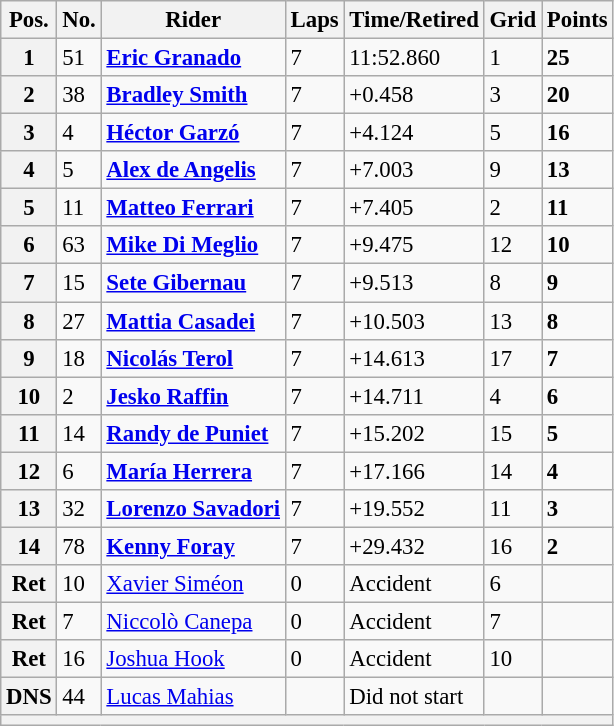<table class="wikitable" style="font-size: 95%;">
<tr>
<th>Pos.</th>
<th>No.</th>
<th>Rider</th>
<th>Laps</th>
<th>Time/Retired</th>
<th>Grid</th>
<th>Points</th>
</tr>
<tr>
<th>1</th>
<td>51</td>
<td> <strong><a href='#'>Eric Granado</a></strong></td>
<td>7</td>
<td>11:52.860</td>
<td>1</td>
<td><strong>25</strong></td>
</tr>
<tr>
<th>2</th>
<td>38</td>
<td> <strong><a href='#'>Bradley Smith</a></strong></td>
<td>7</td>
<td>+0.458</td>
<td>3</td>
<td><strong>20</strong></td>
</tr>
<tr>
<th>3</th>
<td>4</td>
<td> <strong><a href='#'>Héctor Garzó</a></strong></td>
<td>7</td>
<td>+4.124</td>
<td>5</td>
<td><strong>16</strong></td>
</tr>
<tr>
<th>4</th>
<td>5</td>
<td> <strong><a href='#'>Alex de Angelis</a></strong></td>
<td>7</td>
<td>+7.003</td>
<td>9</td>
<td><strong>13</strong></td>
</tr>
<tr>
<th>5</th>
<td>11</td>
<td> <strong><a href='#'>Matteo Ferrari</a></strong></td>
<td>7</td>
<td>+7.405</td>
<td>2</td>
<td><strong>11</strong></td>
</tr>
<tr>
<th>6</th>
<td>63</td>
<td> <strong><a href='#'>Mike Di Meglio</a></strong></td>
<td>7</td>
<td>+9.475</td>
<td>12</td>
<td><strong>10</strong></td>
</tr>
<tr>
<th>7</th>
<td>15</td>
<td> <strong><a href='#'>Sete Gibernau</a></strong></td>
<td>7</td>
<td>+9.513</td>
<td>8</td>
<td><strong>9</strong></td>
</tr>
<tr>
<th>8</th>
<td>27</td>
<td> <strong><a href='#'>Mattia Casadei</a></strong></td>
<td>7</td>
<td>+10.503</td>
<td>13</td>
<td><strong>8</strong></td>
</tr>
<tr>
<th>9</th>
<td>18</td>
<td> <strong><a href='#'>Nicolás Terol</a></strong></td>
<td>7</td>
<td>+14.613</td>
<td>17</td>
<td><strong>7</strong></td>
</tr>
<tr>
<th>10</th>
<td>2</td>
<td> <strong><a href='#'>Jesko Raffin</a></strong></td>
<td>7</td>
<td>+14.711</td>
<td>4</td>
<td><strong>6</strong></td>
</tr>
<tr>
<th>11</th>
<td>14</td>
<td> <strong><a href='#'>Randy de Puniet</a></strong></td>
<td>7</td>
<td>+15.202</td>
<td>15</td>
<td><strong>5</strong></td>
</tr>
<tr>
<th>12</th>
<td>6</td>
<td> <strong><a href='#'>María Herrera</a></strong></td>
<td>7</td>
<td>+17.166</td>
<td>14</td>
<td><strong>4</strong></td>
</tr>
<tr>
<th>13</th>
<td>32</td>
<td> <strong><a href='#'>Lorenzo Savadori</a></strong></td>
<td>7</td>
<td>+19.552</td>
<td>11</td>
<td><strong>3</strong></td>
</tr>
<tr>
<th>14</th>
<td>78</td>
<td> <strong><a href='#'>Kenny Foray</a></strong></td>
<td>7</td>
<td>+29.432</td>
<td>16</td>
<td><strong>2</strong></td>
</tr>
<tr>
<th>Ret</th>
<td>10</td>
<td> <a href='#'>Xavier Siméon</a></td>
<td>0</td>
<td>Accident</td>
<td>6</td>
<td></td>
</tr>
<tr>
<th>Ret</th>
<td>7</td>
<td> <a href='#'>Niccolò Canepa</a></td>
<td>0</td>
<td>Accident</td>
<td>7</td>
<td></td>
</tr>
<tr>
<th>Ret</th>
<td>16</td>
<td> <a href='#'>Joshua Hook</a></td>
<td>0</td>
<td>Accident</td>
<td>10</td>
<td></td>
</tr>
<tr>
<th>DNS</th>
<td>44</td>
<td> <a href='#'>Lucas Mahias</a></td>
<td></td>
<td>Did not start</td>
<td></td>
<td></td>
</tr>
<tr>
<th colspan=7></th>
</tr>
</table>
